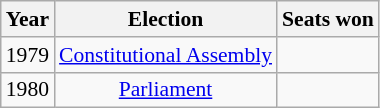<table class="wikitable" style="font-size:90%;text-align:center;">
<tr>
<th>Year</th>
<th>Election</th>
<th>Seats won</th>
</tr>
<tr>
<td>1979</td>
<td><a href='#'>Constitutional Assembly</a></td>
<td></td>
</tr>
<tr>
<td>1980</td>
<td><a href='#'>Parliament</a></td>
<td></td>
</tr>
</table>
